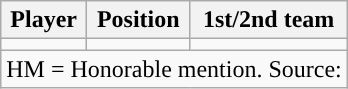<table class="wikitable" style="text-align: center">
<tr align=center>
<th>Player</th>
<th>Position</th>
<th>1st/2nd team</th>
</tr>
<tr>
<td></td>
<td></td>
<td></td>
</tr>
<tr>
<td colspan="3">HM = Honorable mention. Source:</td>
</tr>
</table>
